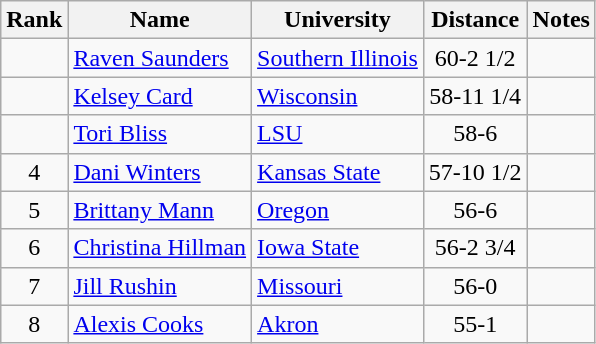<table class="wikitable sortable" style="text-align:center">
<tr>
<th>Rank</th>
<th>Name</th>
<th>University</th>
<th>Distance</th>
<th>Notes</th>
</tr>
<tr>
<td></td>
<td align=left><a href='#'>Raven Saunders</a></td>
<td align=left><a href='#'>Southern Illinois</a></td>
<td>60-2 1/2</td>
<td></td>
</tr>
<tr>
<td></td>
<td align=left><a href='#'>Kelsey Card</a></td>
<td align=left><a href='#'>Wisconsin</a></td>
<td>58-11 1/4</td>
<td></td>
</tr>
<tr>
<td></td>
<td align=left><a href='#'>Tori Bliss</a></td>
<td align="left"><a href='#'>LSU</a></td>
<td>58-6</td>
<td></td>
</tr>
<tr>
<td>4</td>
<td align=left><a href='#'>Dani Winters</a></td>
<td align="left"><a href='#'>Kansas State</a></td>
<td>57-10 1/2</td>
<td></td>
</tr>
<tr>
<td>5</td>
<td align=left><a href='#'>Brittany Mann</a></td>
<td align="left"><a href='#'>Oregon</a></td>
<td>56-6</td>
<td></td>
</tr>
<tr>
<td>6</td>
<td align=left><a href='#'>Christina Hillman</a></td>
<td align="left"><a href='#'>Iowa State</a></td>
<td>56-2 3/4</td>
<td></td>
</tr>
<tr>
<td>7</td>
<td align=left><a href='#'>Jill Rushin</a></td>
<td align="left"><a href='#'>Missouri</a></td>
<td>56-0</td>
<td></td>
</tr>
<tr>
<td>8</td>
<td align=left><a href='#'>Alexis Cooks</a></td>
<td align="left"><a href='#'>Akron</a></td>
<td>55-1</td>
<td></td>
</tr>
</table>
